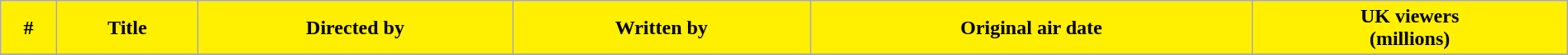<table class="wikitable plainrowheaders" width="100%" style="background:#FFFFFF;">
<tr>
<th style="background: #FFEF00;">#</th>
<th style="background: #FFEF00;">Title</th>
<th style="background: #FFEF00;">Directed by</th>
<th style="background: #FFEF00;">Written by</th>
<th style="background: #FFEF00;">Original air date</th>
<th style="background: #FFEF00;">UK viewers<br>(millions)</th>
</tr>
<tr>
</tr>
</table>
